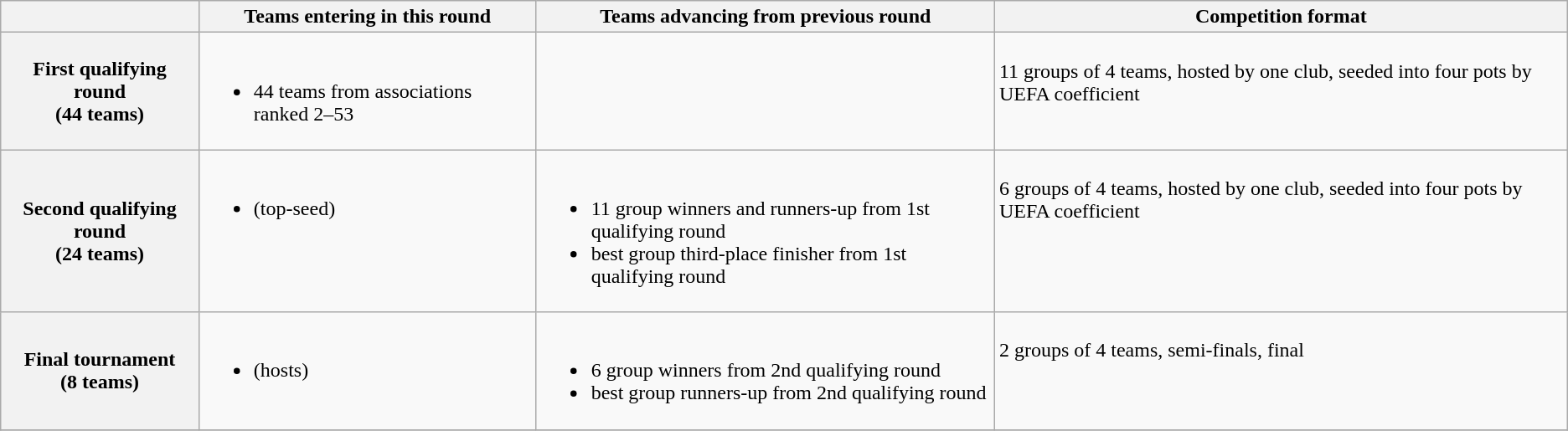<table class="wikitable">
<tr>
<th></th>
<th>Teams entering in this round</th>
<th>Teams advancing from previous round</th>
<th>Competition format</th>
</tr>
<tr valign="top">
<th valign="middle">First qualifying round<br> (44 teams)</th>
<td><br><ul><li>44 teams from associations ranked 2–53</li></ul></td>
<td></td>
<td><br>11 groups of 4 teams, hosted by one club, seeded into four pots by UEFA coefficient</td>
</tr>
<tr valign="top">
<th valign="middle">Second qualifying round<br> (24 teams)</th>
<td><br><ul><li> (top-seed)</li></ul></td>
<td><br><ul><li>11 group winners and runners-up from 1st qualifying round</li><li>best group third-place finisher from 1st qualifying round</li></ul></td>
<td><br>6 groups of 4 teams, hosted by one club, seeded into four pots by UEFA coefficient</td>
</tr>
<tr valign="top">
<th valign="middle">Final tournament<br> (8 teams)</th>
<td><br><ul><li> (hosts)</li></ul></td>
<td><br><ul><li>6 group winners from 2nd qualifying round</li><li>best group runners-up from 2nd qualifying round</li></ul></td>
<td><br>2 groups of 4 teams, semi-finals, final</td>
</tr>
<tr>
</tr>
</table>
